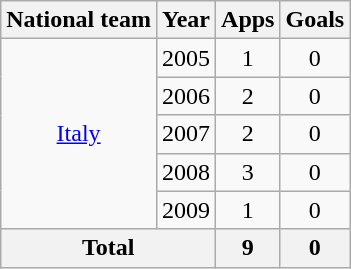<table class="wikitable" style="text-align:center">
<tr>
<th>National team</th>
<th>Year</th>
<th>Apps</th>
<th>Goals</th>
</tr>
<tr>
<td rowspan="5"><a href='#'>Italy</a></td>
<td>2005</td>
<td>1</td>
<td>0</td>
</tr>
<tr>
<td>2006</td>
<td>2</td>
<td>0</td>
</tr>
<tr>
<td>2007</td>
<td>2</td>
<td>0</td>
</tr>
<tr>
<td>2008</td>
<td>3</td>
<td>0</td>
</tr>
<tr>
<td>2009</td>
<td>1</td>
<td>0</td>
</tr>
<tr>
<th colspan="2">Total</th>
<th>9</th>
<th>0</th>
</tr>
</table>
